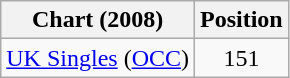<table class="wikitable sortable">
<tr>
<th>Chart (2008)</th>
<th>Position</th>
</tr>
<tr>
<td><a href='#'>UK Singles</a> (<a href='#'>OCC</a>)</td>
<td style="text-align:center;">151</td>
</tr>
</table>
